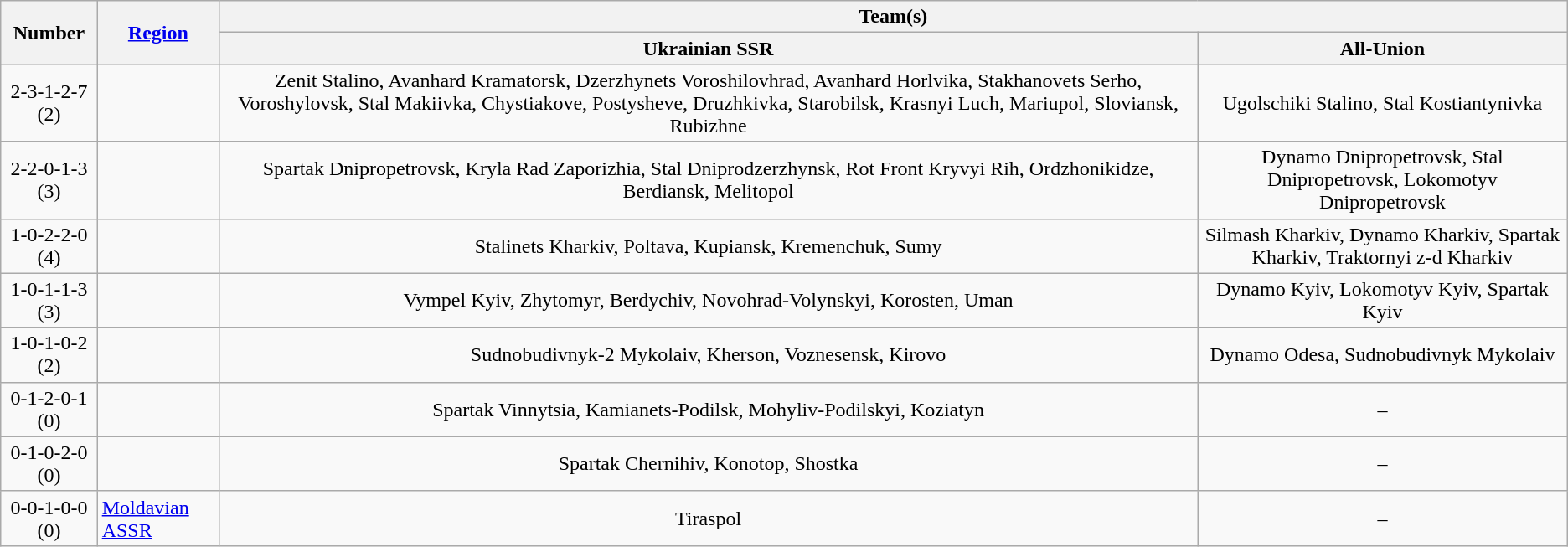<table class="wikitable" style="text-align:center">
<tr>
<th rowspan=2>Number</th>
<th rowspan=2><a href='#'>Region</a></th>
<th colspan=2>Team(s)</th>
</tr>
<tr>
<th>Ukrainian SSR</th>
<th>All-Union</th>
</tr>
<tr>
<td rowspan="1">2-3-1-2-7 (2)</td>
<td align="left"></td>
<td>Zenit Stalino, Avanhard Kramatorsk, Dzerzhynets Voroshilovhrad, Avanhard Horlvika, Stakhanovets Serho, Voroshylovsk, Stal Makiivka, Chystiakove, Postysheve, Druzhkivka, Starobilsk, Krasnyi Luch, Mariupol, Sloviansk, Rubizhne</td>
<td>Ugolschiki Stalino, Stal Kostiantynivka</td>
</tr>
<tr>
<td rowspan="1">2-2-0-1-3 (3)</td>
<td align="left"></td>
<td>Spartak Dnipropetrovsk, Kryla Rad Zaporizhia, Stal Dniprodzerzhynsk, Rot Front Kryvyi Rih, Ordzhonikidze, Berdiansk, Melitopol</td>
<td>Dynamo Dnipropetrovsk, Stal Dnipropetrovsk, Lokomotyv Dnipropetrovsk</td>
</tr>
<tr>
<td rowspan="1">1-0-2-2-0 (4)</td>
<td align="left"></td>
<td>Stalinets Kharkiv, Poltava, Kupiansk, Kremenchuk, Sumy</td>
<td>Silmash Kharkiv, Dynamo Kharkiv, Spartak Kharkiv, Traktornyi z-d Kharkiv</td>
</tr>
<tr>
<td rowspan="1">1-0-1-1-3 (3)</td>
<td align="left"></td>
<td>Vympel Kyiv, Zhytomyr, Berdychiv, Novohrad-Volynskyi, Korosten, Uman</td>
<td>Dynamo Kyiv, Lokomotyv Kyiv, Spartak Kyiv</td>
</tr>
<tr>
<td rowspan="1">1-0-1-0-2 (2)</td>
<td align="left"></td>
<td>Sudnobudivnyk-2 Mykolaiv, Kherson, Voznesensk, Kirovo</td>
<td>Dynamo Odesa, Sudnobudivnyk Mykolaiv</td>
</tr>
<tr>
<td rowspan="1">0-1-2-0-1 (0)</td>
<td align="left"></td>
<td>Spartak Vinnytsia, Kamianets-Podilsk, Mohyliv-Podilskyi, Koziatyn</td>
<td>–</td>
</tr>
<tr>
<td rowspan="1">0-1-0-2-0 (0)</td>
<td align="left"></td>
<td>Spartak Chernihiv, Konotop, Shostka</td>
<td>–</td>
</tr>
<tr>
<td rowspan="1">0-0-1-0-0 (0)</td>
<td align="left"> <a href='#'>Moldavian ASSR</a></td>
<td>Tiraspol</td>
<td>–</td>
</tr>
</table>
